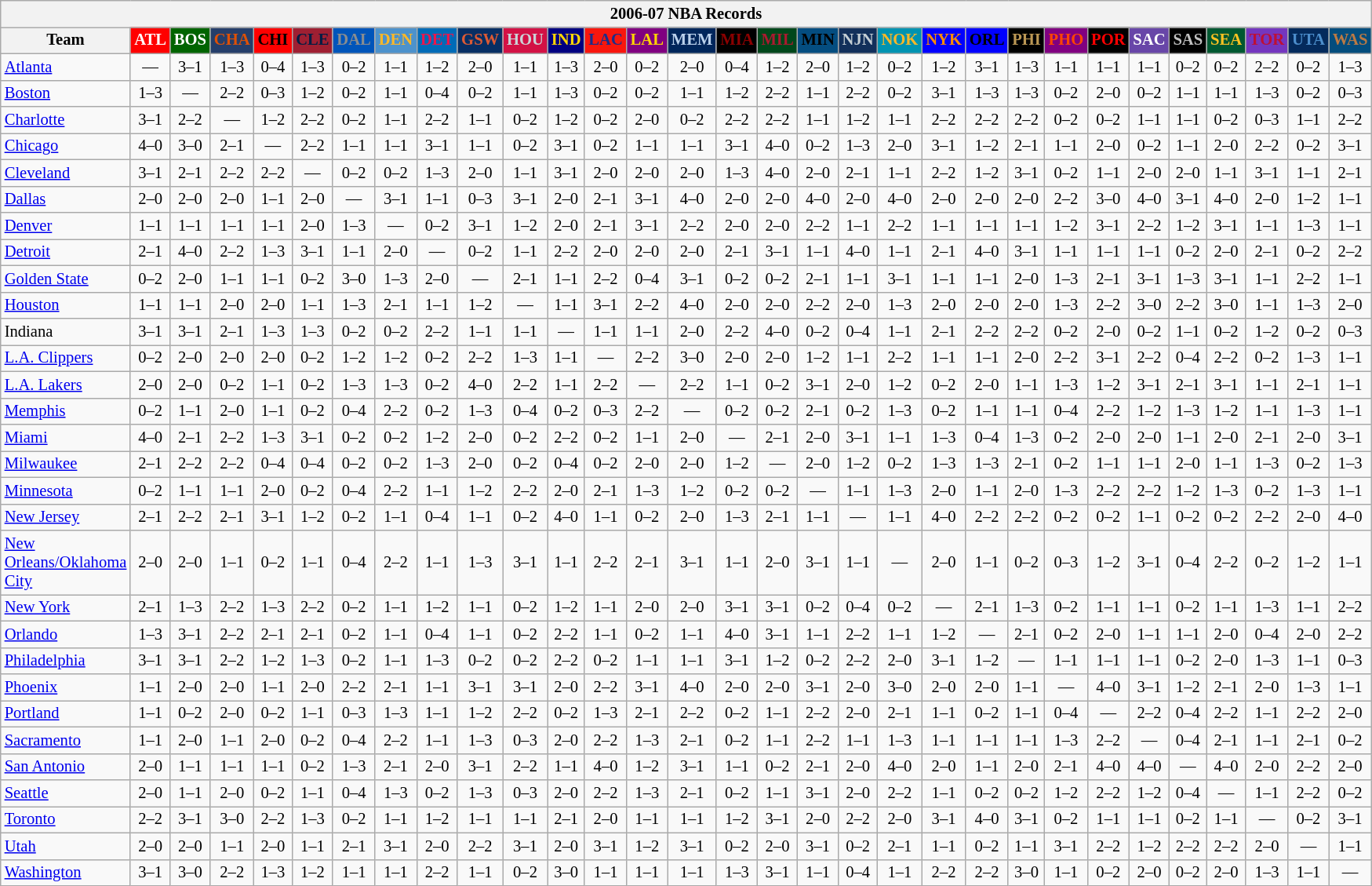<table class="wikitable" style="font-size:86%; text-align:center;">
<tr>
<th colspan=31>2006-07 NBA Records</th>
</tr>
<tr>
<th width=100>Team</th>
<th style="background:#FF0000;color:#FFFFFF;width=35">ATL</th>
<th style="background:#006400;color:#FFFFFF;width=35">BOS</th>
<th style="background:#253E6A;color:#DF5106;width=35">CHA</th>
<th style="background:#FF0000;color:#000000;width=35">CHI</th>
<th style="background:#9F1F32;color:#001D43;width=35">CLE</th>
<th style="background:#0055BA;color:#898D8F;width=35">DAL</th>
<th style="background:#4C92CC;color:#FDB827;width=35">DEN</th>
<th style="background:#006BB7;color:#ED164B;width=35">DET</th>
<th style="background:#072E63;color:#DC5A34;width=35">GSW</th>
<th style="background:#D31145;color:#CBD4D8;width=35">HOU</th>
<th style="background:#000080;color:#FFD700;width=35">IND</th>
<th style="background:#F9160D;color:#1A2E8B;width=35">LAC</th>
<th style="background:#800080;color:#FFD700;width=35">LAL</th>
<th style="background:#00265B;color:#BAD1EB;width=35">MEM</th>
<th style="background:#000000;color:#8B0000;width=35">MIA</th>
<th style="background:#00471B;color:#AC1A2F;width=35">MIL</th>
<th style="background:#044D80;color:#000000;width=35">MIN</th>
<th style="background:#12305B;color:#C4CED4;width=35">NJN</th>
<th style="background:#0093B1;color:#FDB827;width=35">NOK</th>
<th style="background:#0000FF;color:#FF8C00;width=35">NYK</th>
<th style="background:#0000FF;color:#000000;width=35">ORL</th>
<th style="background:#000000;color:#BB9754;width=35">PHI</th>
<th style="background:#800080;color:#FF4500;width=35">PHO</th>
<th style="background:#000000;color:#FF0000;width=35">POR</th>
<th style="background:#6846A8;color:#FFFFFF;width=35">SAC</th>
<th style="background:#000000;color:#C0C0C0;width=35">SAS</th>
<th style="background:#005831;color:#FFC322;width=35">SEA</th>
<th style="background:#7436BF;color:#BE0F34;width=35">TOR</th>
<th style="background:#042A5C;color:#4C8ECC;width=35">UTA</th>
<th style="background:#044D7D;color:#BC7A44;width=35">WAS</th>
</tr>
<tr>
<td style="text-align:left;"><a href='#'>Atlanta</a></td>
<td>—</td>
<td>3–1</td>
<td>1–3</td>
<td>0–4</td>
<td>1–3</td>
<td>0–2</td>
<td>1–1</td>
<td>1–2</td>
<td>2–0</td>
<td>1–1</td>
<td>1–3</td>
<td>2–0</td>
<td>0–2</td>
<td>2–0</td>
<td>0–4</td>
<td>1–2</td>
<td>2–0</td>
<td>1–2</td>
<td>0–2</td>
<td>1–2</td>
<td>3–1</td>
<td>1–3</td>
<td>1–1</td>
<td>1–1</td>
<td>1–1</td>
<td>0–2</td>
<td>0–2</td>
<td>2–2</td>
<td>0–2</td>
<td>1–3</td>
</tr>
<tr>
<td style="text-align:left;"><a href='#'>Boston</a></td>
<td>1–3</td>
<td>—</td>
<td>2–2</td>
<td>0–3</td>
<td>1–2</td>
<td>0–2</td>
<td>1–1</td>
<td>0–4</td>
<td>0–2</td>
<td>1–1</td>
<td>1–3</td>
<td>0–2</td>
<td>0–2</td>
<td>1–1</td>
<td>1–2</td>
<td>2–2</td>
<td>1–1</td>
<td>2–2</td>
<td>0–2</td>
<td>3–1</td>
<td>1–3</td>
<td>1–3</td>
<td>0–2</td>
<td>2–0</td>
<td>0–2</td>
<td>1–1</td>
<td>1–1</td>
<td>1–3</td>
<td>0–2</td>
<td>0–3</td>
</tr>
<tr>
<td style="text-align:left;"><a href='#'>Charlotte</a></td>
<td>3–1</td>
<td>2–2</td>
<td>—</td>
<td>1–2</td>
<td>2–2</td>
<td>0–2</td>
<td>1–1</td>
<td>2–2</td>
<td>1–1</td>
<td>0–2</td>
<td>1–2</td>
<td>0–2</td>
<td>2–0</td>
<td>0–2</td>
<td>2–2</td>
<td>2–2</td>
<td>1–1</td>
<td>1–2</td>
<td>1–1</td>
<td>2–2</td>
<td>2–2</td>
<td>2–2</td>
<td>0–2</td>
<td>0–2</td>
<td>1–1</td>
<td>1–1</td>
<td>0–2</td>
<td>0–3</td>
<td>1–1</td>
<td>2–2</td>
</tr>
<tr>
<td style="text-align:left;"><a href='#'>Chicago</a></td>
<td>4–0</td>
<td>3–0</td>
<td>2–1</td>
<td>—</td>
<td>2–2</td>
<td>1–1</td>
<td>1–1</td>
<td>3–1</td>
<td>1–1</td>
<td>0–2</td>
<td>3–1</td>
<td>0–2</td>
<td>1–1</td>
<td>1–1</td>
<td>3–1</td>
<td>4–0</td>
<td>0–2</td>
<td>1–3</td>
<td>2–0</td>
<td>3–1</td>
<td>1–2</td>
<td>2–1</td>
<td>1–1</td>
<td>2–0</td>
<td>0–2</td>
<td>1–1</td>
<td>2–0</td>
<td>2–2</td>
<td>0–2</td>
<td>3–1</td>
</tr>
<tr>
<td style="text-align:left;"><a href='#'>Cleveland</a></td>
<td>3–1</td>
<td>2–1</td>
<td>2–2</td>
<td>2–2</td>
<td>—</td>
<td>0–2</td>
<td>0–2</td>
<td>1–3</td>
<td>2–0</td>
<td>1–1</td>
<td>3–1</td>
<td>2–0</td>
<td>2–0</td>
<td>2–0</td>
<td>1–3</td>
<td>4–0</td>
<td>2–0</td>
<td>2–1</td>
<td>1–1</td>
<td>2–2</td>
<td>1–2</td>
<td>3–1</td>
<td>0–2</td>
<td>1–1</td>
<td>2–0</td>
<td>2–0</td>
<td>1–1</td>
<td>3–1</td>
<td>1–1</td>
<td>2–1</td>
</tr>
<tr>
<td style="text-align:left;"><a href='#'>Dallas</a></td>
<td>2–0</td>
<td>2–0</td>
<td>2–0</td>
<td>1–1</td>
<td>2–0</td>
<td>—</td>
<td>3–1</td>
<td>1–1</td>
<td>0–3</td>
<td>3–1</td>
<td>2–0</td>
<td>2–1</td>
<td>3–1</td>
<td>4–0</td>
<td>2–0</td>
<td>2–0</td>
<td>4–0</td>
<td>2–0</td>
<td>4–0</td>
<td>2–0</td>
<td>2–0</td>
<td>2–0</td>
<td>2–2</td>
<td>3–0</td>
<td>4–0</td>
<td>3–1</td>
<td>4–0</td>
<td>2–0</td>
<td>1–2</td>
<td>1–1</td>
</tr>
<tr>
<td style="text-align:left;"><a href='#'>Denver</a></td>
<td>1–1</td>
<td>1–1</td>
<td>1–1</td>
<td>1–1</td>
<td>2–0</td>
<td>1–3</td>
<td>—</td>
<td>0–2</td>
<td>3–1</td>
<td>1–2</td>
<td>2–0</td>
<td>2–1</td>
<td>3–1</td>
<td>2–2</td>
<td>2–0</td>
<td>2–0</td>
<td>2–2</td>
<td>1–1</td>
<td>2–2</td>
<td>1–1</td>
<td>1–1</td>
<td>1–1</td>
<td>1–2</td>
<td>3–1</td>
<td>2–2</td>
<td>1–2</td>
<td>3–1</td>
<td>1–1</td>
<td>1–3</td>
<td>1–1</td>
</tr>
<tr>
<td style="text-align:left;"><a href='#'>Detroit</a></td>
<td>2–1</td>
<td>4–0</td>
<td>2–2</td>
<td>1–3</td>
<td>3–1</td>
<td>1–1</td>
<td>2–0</td>
<td>—</td>
<td>0–2</td>
<td>1–1</td>
<td>2–2</td>
<td>2–0</td>
<td>2–0</td>
<td>2–0</td>
<td>2–1</td>
<td>3–1</td>
<td>1–1</td>
<td>4–0</td>
<td>1–1</td>
<td>2–1</td>
<td>4–0</td>
<td>3–1</td>
<td>1–1</td>
<td>1–1</td>
<td>1–1</td>
<td>0–2</td>
<td>2–0</td>
<td>2–1</td>
<td>0–2</td>
<td>2–2</td>
</tr>
<tr>
<td style="text-align:left;"><a href='#'>Golden State</a></td>
<td>0–2</td>
<td>2–0</td>
<td>1–1</td>
<td>1–1</td>
<td>0–2</td>
<td>3–0</td>
<td>1–3</td>
<td>2–0</td>
<td>—</td>
<td>2–1</td>
<td>1–1</td>
<td>2–2</td>
<td>0–4</td>
<td>3–1</td>
<td>0–2</td>
<td>0–2</td>
<td>2–1</td>
<td>1–1</td>
<td>3–1</td>
<td>1–1</td>
<td>1–1</td>
<td>2–0</td>
<td>1–3</td>
<td>2–1</td>
<td>3–1</td>
<td>1–3</td>
<td>3–1</td>
<td>1–1</td>
<td>2–2</td>
<td>1–1</td>
</tr>
<tr>
<td style="text-align:left;"><a href='#'>Houston</a></td>
<td>1–1</td>
<td>1–1</td>
<td>2–0</td>
<td>2–0</td>
<td>1–1</td>
<td>1–3</td>
<td>2–1</td>
<td>1–1</td>
<td>1–2</td>
<td>—</td>
<td>1–1</td>
<td>3–1</td>
<td>2–2</td>
<td>4–0</td>
<td>2–0</td>
<td>2–0</td>
<td>2–2</td>
<td>2–0</td>
<td>1–3</td>
<td>2–0</td>
<td>2–0</td>
<td>2–0</td>
<td>1–3</td>
<td>2–2</td>
<td>3–0</td>
<td>2–2</td>
<td>3–0</td>
<td>1–1</td>
<td>1–3</td>
<td>2–0</td>
</tr>
<tr>
<td style="text-align:left;">Indiana</td>
<td>3–1</td>
<td>3–1</td>
<td>2–1</td>
<td>1–3</td>
<td>1–3</td>
<td>0–2</td>
<td>0–2</td>
<td>2–2</td>
<td>1–1</td>
<td>1–1</td>
<td>—</td>
<td>1–1</td>
<td>1–1</td>
<td>2–0</td>
<td>2–2</td>
<td>4–0</td>
<td>0–2</td>
<td>0–4</td>
<td>1–1</td>
<td>2–1</td>
<td>2–2</td>
<td>2–2</td>
<td>0–2</td>
<td>2–0</td>
<td>0–2</td>
<td>1–1</td>
<td>0–2</td>
<td>1–2</td>
<td>0–2</td>
<td>0–3</td>
</tr>
<tr>
<td style="text-align:left;"><a href='#'>L.A. Clippers</a></td>
<td>0–2</td>
<td>2–0</td>
<td>2–0</td>
<td>2–0</td>
<td>0–2</td>
<td>1–2</td>
<td>1–2</td>
<td>0–2</td>
<td>2–2</td>
<td>1–3</td>
<td>1–1</td>
<td>—</td>
<td>2–2</td>
<td>3–0</td>
<td>2–0</td>
<td>2–0</td>
<td>1–2</td>
<td>1–1</td>
<td>2–2</td>
<td>1–1</td>
<td>1–1</td>
<td>2–0</td>
<td>2–2</td>
<td>3–1</td>
<td>2–2</td>
<td>0–4</td>
<td>2–2</td>
<td>0–2</td>
<td>1–3</td>
<td>1–1</td>
</tr>
<tr>
<td style="text-align:left;"><a href='#'>L.A. Lakers</a></td>
<td>2–0</td>
<td>2–0</td>
<td>0–2</td>
<td>1–1</td>
<td>0–2</td>
<td>1–3</td>
<td>1–3</td>
<td>0–2</td>
<td>4–0</td>
<td>2–2</td>
<td>1–1</td>
<td>2–2</td>
<td>—</td>
<td>2–2</td>
<td>1–1</td>
<td>0–2</td>
<td>3–1</td>
<td>2–0</td>
<td>1–2</td>
<td>0–2</td>
<td>2–0</td>
<td>1–1</td>
<td>1–3</td>
<td>1–2</td>
<td>3–1</td>
<td>2–1</td>
<td>3–1</td>
<td>1–1</td>
<td>2–1</td>
<td>1–1</td>
</tr>
<tr>
<td style="text-align:left;"><a href='#'>Memphis</a></td>
<td>0–2</td>
<td>1–1</td>
<td>2–0</td>
<td>1–1</td>
<td>0–2</td>
<td>0–4</td>
<td>2–2</td>
<td>0–2</td>
<td>1–3</td>
<td>0–4</td>
<td>0–2</td>
<td>0–3</td>
<td>2–2</td>
<td>—</td>
<td>0–2</td>
<td>0–2</td>
<td>2–1</td>
<td>0–2</td>
<td>1–3</td>
<td>0–2</td>
<td>1–1</td>
<td>1–1</td>
<td>0–4</td>
<td>2–2</td>
<td>1–2</td>
<td>1–3</td>
<td>1–2</td>
<td>1–1</td>
<td>1–3</td>
<td>1–1</td>
</tr>
<tr>
<td style="text-align:left;"><a href='#'>Miami</a></td>
<td>4–0</td>
<td>2–1</td>
<td>2–2</td>
<td>1–3</td>
<td>3–1</td>
<td>0–2</td>
<td>0–2</td>
<td>1–2</td>
<td>2–0</td>
<td>0–2</td>
<td>2–2</td>
<td>0–2</td>
<td>1–1</td>
<td>2–0</td>
<td>—</td>
<td>2–1</td>
<td>2–0</td>
<td>3–1</td>
<td>1–1</td>
<td>1–3</td>
<td>0–4</td>
<td>1–3</td>
<td>0–2</td>
<td>2–0</td>
<td>2–0</td>
<td>1–1</td>
<td>2–0</td>
<td>2–1</td>
<td>2–0</td>
<td>3–1</td>
</tr>
<tr>
<td style="text-align:left;"><a href='#'>Milwaukee</a></td>
<td>2–1</td>
<td>2–2</td>
<td>2–2</td>
<td>0–4</td>
<td>0–4</td>
<td>0–2</td>
<td>0–2</td>
<td>1–3</td>
<td>2–0</td>
<td>0–2</td>
<td>0–4</td>
<td>0–2</td>
<td>2–0</td>
<td>2–0</td>
<td>1–2</td>
<td>—</td>
<td>2–0</td>
<td>1–2</td>
<td>0–2</td>
<td>1–3</td>
<td>1–3</td>
<td>2–1</td>
<td>0–2</td>
<td>1–1</td>
<td>1–1</td>
<td>2–0</td>
<td>1–1</td>
<td>1–3</td>
<td>0–2</td>
<td>1–3</td>
</tr>
<tr>
<td style="text-align:left;"><a href='#'>Minnesota</a></td>
<td>0–2</td>
<td>1–1</td>
<td>1–1</td>
<td>2–0</td>
<td>0–2</td>
<td>0–4</td>
<td>2–2</td>
<td>1–1</td>
<td>1–2</td>
<td>2–2</td>
<td>2–0</td>
<td>2–1</td>
<td>1–3</td>
<td>1–2</td>
<td>0–2</td>
<td>0–2</td>
<td>—</td>
<td>1–1</td>
<td>1–3</td>
<td>2–0</td>
<td>1–1</td>
<td>2–0</td>
<td>1–3</td>
<td>2–2</td>
<td>2–2</td>
<td>1–2</td>
<td>1–3</td>
<td>0–2</td>
<td>1–3</td>
<td>1–1</td>
</tr>
<tr>
<td style="text-align:left;"><a href='#'>New Jersey</a></td>
<td>2–1</td>
<td>2–2</td>
<td>2–1</td>
<td>3–1</td>
<td>1–2</td>
<td>0–2</td>
<td>1–1</td>
<td>0–4</td>
<td>1–1</td>
<td>0–2</td>
<td>4–0</td>
<td>1–1</td>
<td>0–2</td>
<td>2–0</td>
<td>1–3</td>
<td>2–1</td>
<td>1–1</td>
<td>—</td>
<td>1–1</td>
<td>4–0</td>
<td>2–2</td>
<td>2–2</td>
<td>0–2</td>
<td>0–2</td>
<td>1–1</td>
<td>0–2</td>
<td>0–2</td>
<td>2–2</td>
<td>2–0</td>
<td>4–0</td>
</tr>
<tr>
<td style="text-align:left;"><a href='#'>New Orleans/Oklahoma City</a></td>
<td>2–0</td>
<td>2–0</td>
<td>1–1</td>
<td>0–2</td>
<td>1–1</td>
<td>0–4</td>
<td>2–2</td>
<td>1–1</td>
<td>1–3</td>
<td>3–1</td>
<td>1–1</td>
<td>2–2</td>
<td>2–1</td>
<td>3–1</td>
<td>1–1</td>
<td>2–0</td>
<td>3–1</td>
<td>1–1</td>
<td>—</td>
<td>2–0</td>
<td>1–1</td>
<td>0–2</td>
<td>0–3</td>
<td>1–2</td>
<td>3–1</td>
<td>0–4</td>
<td>2–2</td>
<td>0–2</td>
<td>1–2</td>
<td>1–1</td>
</tr>
<tr>
<td style="text-align:left;"><a href='#'>New York</a></td>
<td>2–1</td>
<td>1–3</td>
<td>2–2</td>
<td>1–3</td>
<td>2–2</td>
<td>0–2</td>
<td>1–1</td>
<td>1–2</td>
<td>1–1</td>
<td>0–2</td>
<td>1–2</td>
<td>1–1</td>
<td>2–0</td>
<td>2–0</td>
<td>3–1</td>
<td>3–1</td>
<td>0–2</td>
<td>0–4</td>
<td>0–2</td>
<td>—</td>
<td>2–1</td>
<td>1–3</td>
<td>0–2</td>
<td>1–1</td>
<td>1–1</td>
<td>0–2</td>
<td>1–1</td>
<td>1–3</td>
<td>1–1</td>
<td>2–2</td>
</tr>
<tr>
<td style="text-align:left;"><a href='#'>Orlando</a></td>
<td>1–3</td>
<td>3–1</td>
<td>2–2</td>
<td>2–1</td>
<td>2–1</td>
<td>0–2</td>
<td>1–1</td>
<td>0–4</td>
<td>1–1</td>
<td>0–2</td>
<td>2–2</td>
<td>1–1</td>
<td>0–2</td>
<td>1–1</td>
<td>4–0</td>
<td>3–1</td>
<td>1–1</td>
<td>2–2</td>
<td>1–1</td>
<td>1–2</td>
<td>—</td>
<td>2–1</td>
<td>0–2</td>
<td>2–0</td>
<td>1–1</td>
<td>1–1</td>
<td>2–0</td>
<td>0–4</td>
<td>2–0</td>
<td>2–2</td>
</tr>
<tr>
<td style="text-align:left;"><a href='#'>Philadelphia</a></td>
<td>3–1</td>
<td>3–1</td>
<td>2–2</td>
<td>1–2</td>
<td>1–3</td>
<td>0–2</td>
<td>1–1</td>
<td>1–3</td>
<td>0–2</td>
<td>0–2</td>
<td>2–2</td>
<td>0–2</td>
<td>1–1</td>
<td>1–1</td>
<td>3–1</td>
<td>1–2</td>
<td>0–2</td>
<td>2–2</td>
<td>2–0</td>
<td>3–1</td>
<td>1–2</td>
<td>—</td>
<td>1–1</td>
<td>1–1</td>
<td>1–1</td>
<td>0–2</td>
<td>2–0</td>
<td>1–3</td>
<td>1–1</td>
<td>0–3</td>
</tr>
<tr>
<td style="text-align:left;"><a href='#'>Phoenix</a></td>
<td>1–1</td>
<td>2–0</td>
<td>2–0</td>
<td>1–1</td>
<td>2–0</td>
<td>2–2</td>
<td>2–1</td>
<td>1–1</td>
<td>3–1</td>
<td>3–1</td>
<td>2–0</td>
<td>2–2</td>
<td>3–1</td>
<td>4–0</td>
<td>2–0</td>
<td>2–0</td>
<td>3–1</td>
<td>2–0</td>
<td>3–0</td>
<td>2–0</td>
<td>2–0</td>
<td>1–1</td>
<td>—</td>
<td>4–0</td>
<td>3–1</td>
<td>1–2</td>
<td>2–1</td>
<td>2–0</td>
<td>1–3</td>
<td>1–1</td>
</tr>
<tr>
<td style="text-align:left;"><a href='#'>Portland</a></td>
<td>1–1</td>
<td>0–2</td>
<td>2–0</td>
<td>0–2</td>
<td>1–1</td>
<td>0–3</td>
<td>1–3</td>
<td>1–1</td>
<td>1–2</td>
<td>2–2</td>
<td>0–2</td>
<td>1–3</td>
<td>2–1</td>
<td>2–2</td>
<td>0–2</td>
<td>1–1</td>
<td>2–2</td>
<td>2–0</td>
<td>2–1</td>
<td>1–1</td>
<td>0–2</td>
<td>1–1</td>
<td>0–4</td>
<td>—</td>
<td>2–2</td>
<td>0–4</td>
<td>2–2</td>
<td>1–1</td>
<td>2–2</td>
<td>2–0</td>
</tr>
<tr>
<td style="text-align:left;"><a href='#'>Sacramento</a></td>
<td>1–1</td>
<td>2–0</td>
<td>1–1</td>
<td>2–0</td>
<td>0–2</td>
<td>0–4</td>
<td>2–2</td>
<td>1–1</td>
<td>1–3</td>
<td>0–3</td>
<td>2–0</td>
<td>2–2</td>
<td>1–3</td>
<td>2–1</td>
<td>0–2</td>
<td>1–1</td>
<td>2–2</td>
<td>1–1</td>
<td>1–3</td>
<td>1–1</td>
<td>1–1</td>
<td>1–1</td>
<td>1–3</td>
<td>2–2</td>
<td>—</td>
<td>0–4</td>
<td>2–1</td>
<td>1–1</td>
<td>2–1</td>
<td>0–2</td>
</tr>
<tr>
<td style="text-align:left;"><a href='#'>San Antonio</a></td>
<td>2–0</td>
<td>1–1</td>
<td>1–1</td>
<td>1–1</td>
<td>0–2</td>
<td>1–3</td>
<td>2–1</td>
<td>2–0</td>
<td>3–1</td>
<td>2–2</td>
<td>1–1</td>
<td>4–0</td>
<td>1–2</td>
<td>3–1</td>
<td>1–1</td>
<td>0–2</td>
<td>2–1</td>
<td>2–0</td>
<td>4–0</td>
<td>2–0</td>
<td>1–1</td>
<td>2–0</td>
<td>2–1</td>
<td>4–0</td>
<td>4–0</td>
<td>—</td>
<td>4–0</td>
<td>2–0</td>
<td>2–2</td>
<td>2–0</td>
</tr>
<tr>
<td style="text-align:left;"><a href='#'>Seattle</a></td>
<td>2–0</td>
<td>1–1</td>
<td>2–0</td>
<td>0–2</td>
<td>1–1</td>
<td>0–4</td>
<td>1–3</td>
<td>0–2</td>
<td>1–3</td>
<td>0–3</td>
<td>2–0</td>
<td>2–2</td>
<td>1–3</td>
<td>2–1</td>
<td>0–2</td>
<td>1–1</td>
<td>3–1</td>
<td>2–0</td>
<td>2–2</td>
<td>1–1</td>
<td>0–2</td>
<td>0–2</td>
<td>1–2</td>
<td>2–2</td>
<td>1–2</td>
<td>0–4</td>
<td>—</td>
<td>1–1</td>
<td>2–2</td>
<td>0–2</td>
</tr>
<tr>
<td style="text-align:left;"><a href='#'>Toronto</a></td>
<td>2–2</td>
<td>3–1</td>
<td>3–0</td>
<td>2–2</td>
<td>1–3</td>
<td>0–2</td>
<td>1–1</td>
<td>1–2</td>
<td>1–1</td>
<td>1–1</td>
<td>2–1</td>
<td>2–0</td>
<td>1–1</td>
<td>1–1</td>
<td>1–2</td>
<td>3–1</td>
<td>2–0</td>
<td>2–2</td>
<td>2–0</td>
<td>3–1</td>
<td>4–0</td>
<td>3–1</td>
<td>0–2</td>
<td>1–1</td>
<td>1–1</td>
<td>0–2</td>
<td>1–1</td>
<td>—</td>
<td>0–2</td>
<td>3–1</td>
</tr>
<tr>
<td style="text-align:left;"><a href='#'>Utah</a></td>
<td>2–0</td>
<td>2–0</td>
<td>1–1</td>
<td>2–0</td>
<td>1–1</td>
<td>2–1</td>
<td>3–1</td>
<td>2–0</td>
<td>2–2</td>
<td>3–1</td>
<td>2–0</td>
<td>3–1</td>
<td>1–2</td>
<td>3–1</td>
<td>0–2</td>
<td>2–0</td>
<td>3–1</td>
<td>0–2</td>
<td>2–1</td>
<td>1–1</td>
<td>0–2</td>
<td>1–1</td>
<td>3–1</td>
<td>2–2</td>
<td>1–2</td>
<td>2–2</td>
<td>2–2</td>
<td>2–0</td>
<td>—</td>
<td>1–1</td>
</tr>
<tr>
<td style="text-align:left;"><a href='#'>Washington</a></td>
<td>3–1</td>
<td>3–0</td>
<td>2–2</td>
<td>1–3</td>
<td>1–2</td>
<td>1–1</td>
<td>1–1</td>
<td>2–2</td>
<td>1–1</td>
<td>0–2</td>
<td>3–0</td>
<td>1–1</td>
<td>1–1</td>
<td>1–1</td>
<td>1–3</td>
<td>3–1</td>
<td>1–1</td>
<td>0–4</td>
<td>1–1</td>
<td>2–2</td>
<td>2–2</td>
<td>3–0</td>
<td>1–1</td>
<td>0–2</td>
<td>2–0</td>
<td>0–2</td>
<td>2–0</td>
<td>1–3</td>
<td>1–1</td>
<td>—</td>
</tr>
</table>
